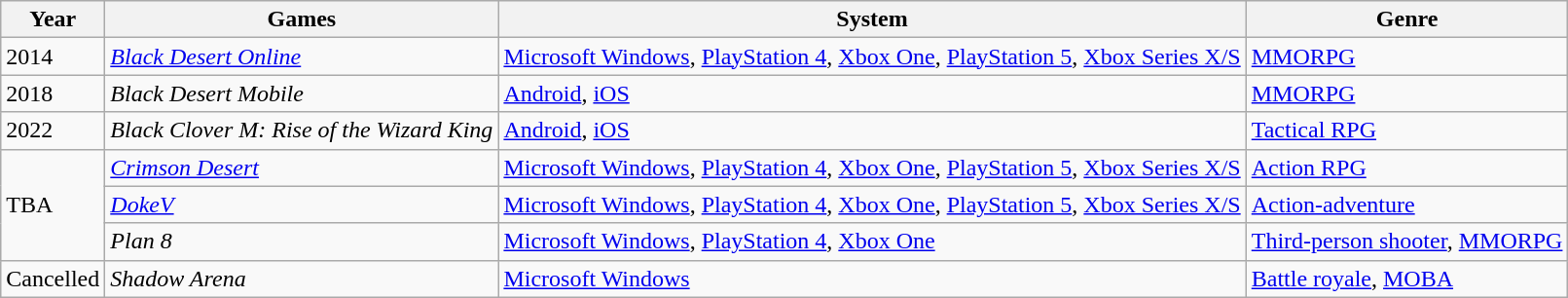<table class="wikitable">
<tr>
<th>Year</th>
<th>Games</th>
<th>System</th>
<th>Genre</th>
</tr>
<tr>
<td>2014</td>
<td><em><a href='#'>Black Desert Online</a></em></td>
<td><a href='#'>Microsoft Windows</a>, <a href='#'>PlayStation 4</a>, <a href='#'>Xbox One</a>, <a href='#'>PlayStation 5</a>, <a href='#'>Xbox Series X/S</a></td>
<td><a href='#'>MMORPG</a></td>
</tr>
<tr>
<td>2018</td>
<td><em>Black Desert Mobile</em></td>
<td><a href='#'>Android</a>, <a href='#'>iOS</a></td>
<td><a href='#'>MMORPG</a></td>
</tr>
<tr>
<td>2022</td>
<td><em>Black Clover M: Rise of the Wizard King</em></td>
<td><a href='#'>Android</a>, <a href='#'>iOS</a></td>
<td><a href='#'>Tactical RPG</a></td>
</tr>
<tr>
<td rowspan="3">TBA</td>
<td><em><a href='#'>Crimson Desert</a></em></td>
<td><a href='#'>Microsoft Windows</a>, <a href='#'>PlayStation 4</a>, <a href='#'>Xbox One</a>, <a href='#'>PlayStation 5</a>, <a href='#'>Xbox Series X/S</a></td>
<td><a href='#'>Action RPG</a></td>
</tr>
<tr>
<td><em><a href='#'>DokeV</a></em></td>
<td><a href='#'>Microsoft Windows</a>, <a href='#'>PlayStation 4</a>, <a href='#'>Xbox One</a>, <a href='#'>PlayStation 5</a>, <a href='#'>Xbox Series X/S</a></td>
<td><a href='#'>Action-adventure</a></td>
</tr>
<tr>
<td><em>Plan 8</em></td>
<td><a href='#'>Microsoft Windows</a>, <a href='#'>PlayStation 4</a>, <a href='#'>Xbox One</a></td>
<td><a href='#'>Third-person shooter</a>, <a href='#'>MMORPG</a></td>
</tr>
<tr>
<td>Cancelled</td>
<td><em>Shadow Arena</em></td>
<td><a href='#'>Microsoft Windows</a></td>
<td><a href='#'>Battle royale</a>, <a href='#'>MOBA</a></td>
</tr>
</table>
